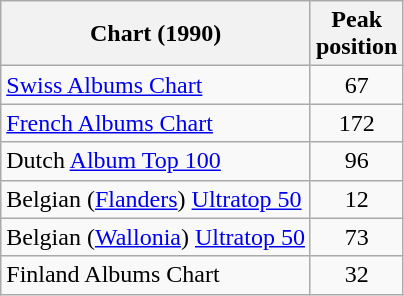<table class="wikitable sortable">
<tr>
<th>Chart (1990)</th>
<th>Peak<br>position</th>
</tr>
<tr>
<td><a href='#'>Swiss Albums Chart</a></td>
<td style="text-align:center;">67</td>
</tr>
<tr>
<td><a href='#'>French Albums Chart</a></td>
<td style="text-align:center;">172</td>
</tr>
<tr>
<td>Dutch <a href='#'>Album Top 100</a></td>
<td style="text-align:center;">96</td>
</tr>
<tr>
<td>Belgian (<a href='#'>Flanders</a>) <a href='#'>Ultratop 50</a></td>
<td style="text-align:center;">12</td>
</tr>
<tr>
<td>Belgian (<a href='#'>Wallonia</a>) <a href='#'>Ultratop 50</a></td>
<td style="text-align:center;">73</td>
</tr>
<tr>
<td>Finland Albums Chart</td>
<td style="text-align:center;">32</td>
</tr>
</table>
